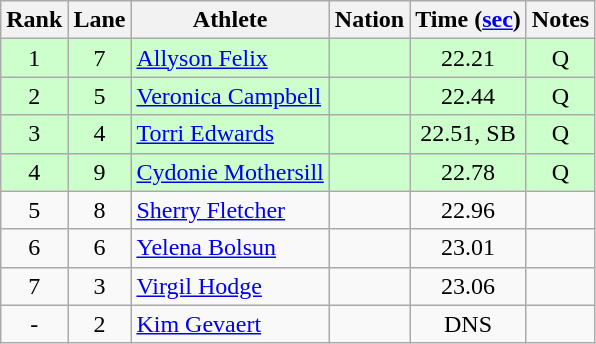<table class="wikitable sortable" style="text-align:center">
<tr>
<th>Rank</th>
<th>Lane</th>
<th>Athlete</th>
<th>Nation</th>
<th>Time (<a href='#'>sec</a>)</th>
<th>Notes</th>
</tr>
<tr bgcolor=ccffcc>
<td>1</td>
<td>7</td>
<td align="left"><a href='#'>Allyson Felix</a></td>
<td align=left></td>
<td>22.21</td>
<td>Q</td>
</tr>
<tr bgcolor=ccffcc>
<td>2</td>
<td>5</td>
<td align="left"><a href='#'>Veronica Campbell</a></td>
<td align=left></td>
<td>22.44</td>
<td>Q</td>
</tr>
<tr bgcolor=ccffcc>
<td>3</td>
<td>4</td>
<td align="left"><a href='#'>Torri Edwards</a></td>
<td align=left></td>
<td>22.51, SB</td>
<td>Q</td>
</tr>
<tr bgcolor=ccffcc>
<td>4</td>
<td>9</td>
<td align="left"><a href='#'>Cydonie Mothersill</a></td>
<td align=left></td>
<td>22.78</td>
<td>Q</td>
</tr>
<tr>
<td>5</td>
<td>8</td>
<td align="left"><a href='#'>Sherry Fletcher</a></td>
<td align=left></td>
<td>22.96</td>
<td></td>
</tr>
<tr>
<td>6</td>
<td>6</td>
<td align="left"><a href='#'>Yelena Bolsun</a></td>
<td align=left></td>
<td>23.01</td>
<td></td>
</tr>
<tr>
<td>7</td>
<td>3</td>
<td align="left"><a href='#'>Virgil Hodge</a></td>
<td align=left></td>
<td>23.06</td>
<td></td>
</tr>
<tr>
<td>-</td>
<td>2</td>
<td align="left"><a href='#'>Kim Gevaert</a></td>
<td align=left></td>
<td>DNS</td>
<td></td>
</tr>
</table>
